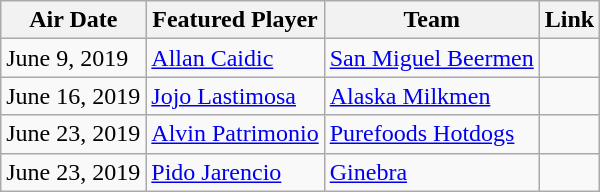<table class="wikitable sortable" style="text-align:left">
<tr>
<th>Air Date</th>
<th>Featured Player</th>
<th>Team</th>
<th>Link</th>
</tr>
<tr>
<td>June 9, 2019</td>
<td><a href='#'>Allan Caidic</a></td>
<td><a href='#'>San Miguel Beermen</a></td>
<td align=center></td>
</tr>
<tr>
<td>June 16, 2019</td>
<td><a href='#'>Jojo Lastimosa</a></td>
<td><a href='#'>Alaska Milkmen</a></td>
<td align=center></td>
</tr>
<tr>
<td>June 23, 2019</td>
<td><a href='#'>Alvin Patrimonio</a></td>
<td><a href='#'>Purefoods Hotdogs</a></td>
<td align=center></td>
</tr>
<tr>
<td>June 23, 2019</td>
<td><a href='#'>Pido Jarencio</a></td>
<td><a href='#'>Ginebra</a></td>
<td align=center></td>
</tr>
</table>
